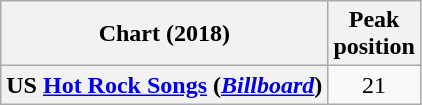<table class="wikitable plainrowheaders" style="text-align:center">
<tr>
<th>Chart (2018)</th>
<th>Peak<br>position</th>
</tr>
<tr>
<th scope="row">US <a href='#'>Hot Rock Songs</a> (<em><a href='#'>Billboard</a></em>)</th>
<td>21</td>
</tr>
</table>
